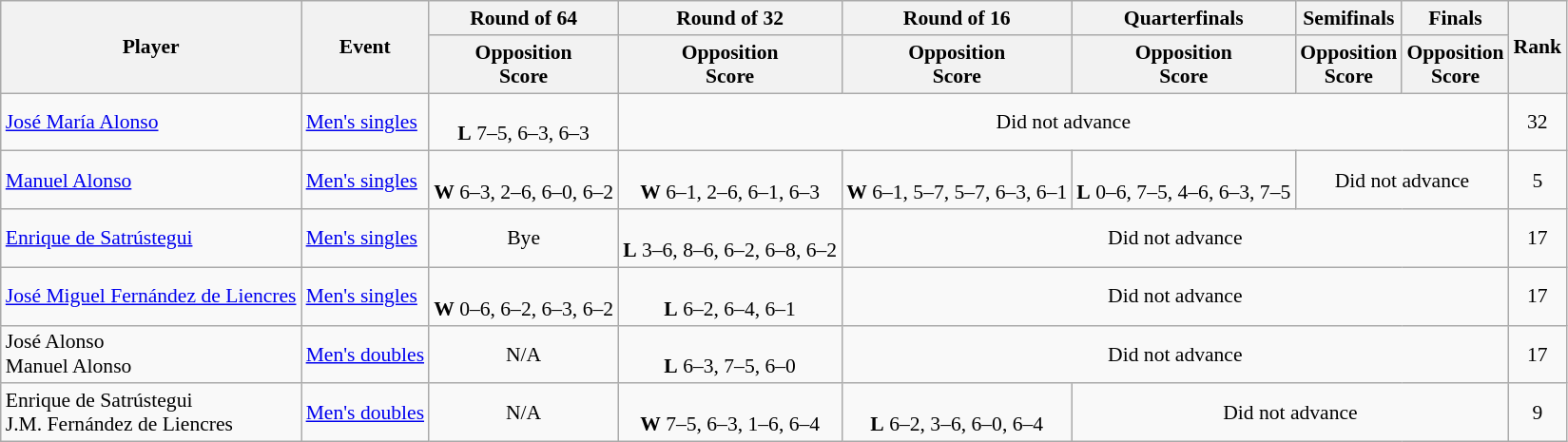<table class=wikitable style="font-size:90%">
<tr>
<th rowspan="2">Player</th>
<th rowspan="2">Event</th>
<th>Round of 64</th>
<th>Round of 32</th>
<th>Round of 16</th>
<th>Quarterfinals</th>
<th>Semifinals</th>
<th>Finals</th>
<th rowspan=2>Rank</th>
</tr>
<tr>
<th>Opposition<br>Score</th>
<th>Opposition<br>Score</th>
<th>Opposition<br>Score</th>
<th>Opposition<br>Score</th>
<th>Opposition<br>Score</th>
<th>Opposition<br>Score</th>
</tr>
<tr>
<td><a href='#'>José María Alonso</a></td>
<td><a href='#'>Men's singles</a></td>
<td align=center> <br> <strong>L</strong> 7–5, 6–3, 6–3</td>
<td align=center colspan=5>Did not advance</td>
<td align=center>32</td>
</tr>
<tr>
<td><a href='#'>Manuel Alonso</a></td>
<td><a href='#'>Men's singles</a></td>
<td align=center> <br> <strong>W</strong> 6–3, 2–6, 6–0, 6–2</td>
<td align=center> <br> <strong>W</strong> 6–1, 2–6, 6–1, 6–3</td>
<td align=center> <br> <strong>W</strong> 6–1, 5–7, 5–7, 6–3, 6–1</td>
<td align=center> <br> <strong>L</strong> 0–6, 7–5, 4–6, 6–3, 7–5</td>
<td align=center colspan=2>Did not advance</td>
<td align=center>5</td>
</tr>
<tr>
<td><a href='#'>Enrique de Satrústegui</a></td>
<td><a href='#'>Men's singles</a></td>
<td align=center>Bye</td>
<td align=center> <br> <strong>L</strong> 3–6, 8–6, 6–2, 6–8, 6–2</td>
<td align=center colspan=4>Did not advance</td>
<td align=center>17</td>
</tr>
<tr>
<td><a href='#'>José Miguel Fernández de Liencres</a></td>
<td><a href='#'>Men's singles</a></td>
<td align=center> <br> <strong>W</strong> 0–6, 6–2, 6–3, 6–2</td>
<td align=center> <br> <strong>L</strong> 6–2, 6–4, 6–1</td>
<td align=center colspan=4>Did not advance</td>
<td align=center>17</td>
</tr>
<tr>
<td>José Alonso <br> Manuel Alonso</td>
<td><a href='#'>Men's doubles</a></td>
<td align=center>N/A</td>
<td align=center> <br> <strong>L</strong> 6–3, 7–5, 6–0</td>
<td align=center colspan=4>Did not advance</td>
<td align=center>17</td>
</tr>
<tr>
<td>Enrique de Satrústegui <br> J.M. Fernández de Liencres</td>
<td><a href='#'>Men's doubles</a></td>
<td align=center>N/A</td>
<td align=center> <br> <strong>W</strong> 7–5, 6–3, 1–6, 6–4</td>
<td align=center> <br> <strong>L</strong> 6–2, 3–6, 6–0, 6–4</td>
<td align=center colspan=3>Did not advance</td>
<td align=center>9</td>
</tr>
</table>
